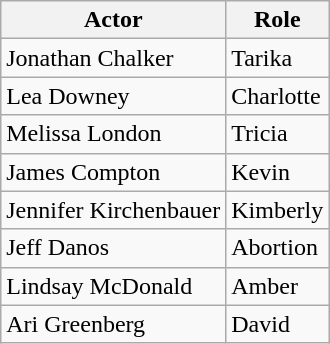<table class="wikitable">
<tr>
<th>Actor</th>
<th>Role</th>
</tr>
<tr>
<td>Jonathan Chalker</td>
<td>Tarika</td>
</tr>
<tr>
<td>Lea Downey</td>
<td>Charlotte</td>
</tr>
<tr>
<td>Melissa London</td>
<td>Tricia</td>
</tr>
<tr>
<td>James Compton</td>
<td>Kevin</td>
</tr>
<tr>
<td>Jennifer Kirchenbauer</td>
<td>Kimberly</td>
</tr>
<tr>
<td>Jeff Danos</td>
<td>Abortion</td>
</tr>
<tr>
<td>Lindsay McDonald</td>
<td>Amber</td>
</tr>
<tr>
<td>Ari Greenberg</td>
<td>David</td>
</tr>
</table>
